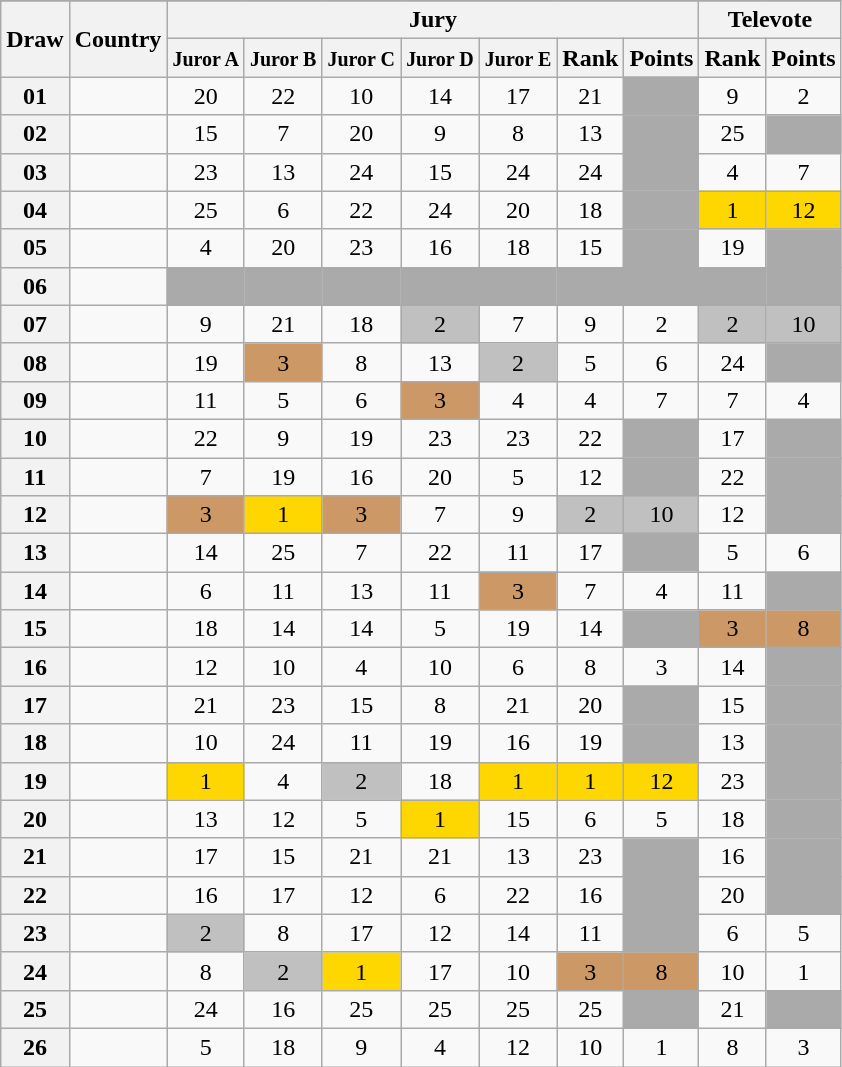<table class="sortable wikitable collapsible plainrowheaders" style="text-align:center;">
<tr>
</tr>
<tr>
<th scope="col" rowspan="2">Draw</th>
<th scope="col" rowspan="2">Country</th>
<th scope="col" colspan="7">Jury</th>
<th scope="col" colspan="2">Televote</th>
</tr>
<tr>
<th scope="col"><small>Juror A</small></th>
<th scope="col"><small>Juror B</small></th>
<th scope="col"><small>Juror C</small></th>
<th scope="col"><small>Juror D</small></th>
<th scope="col"><small>Juror E</small></th>
<th scope="col">Rank</th>
<th scope="col" class="unsortable">Points</th>
<th scope="col">Rank</th>
<th scope="col" class="unsortable">Points</th>
</tr>
<tr>
<th scope="row" style="text-align:center;">01</th>
<td style="text-align:left;"></td>
<td align="center">20</td>
<td>22</td>
<td align="center">10</td>
<td>14</td>
<td align="center">17</td>
<td>21</td>
<td align="center" style="background:#AAAAAA;"></td>
<td>9</td>
<td>2</td>
</tr>
<tr>
<th scope="row" style="text-align:center;">02</th>
<td style="text-align:left;"></td>
<td align="center">15</td>
<td align="center">7</td>
<td align="center">20</td>
<td align="center">9</td>
<td align="center">8</td>
<td>13</td>
<td style="background:#AAAAAA;"></td>
<td>25</td>
<td align="center" style="background:#AAAAAA;"></td>
</tr>
<tr>
<th scope="row" style="text-align:center;">03</th>
<td style="text-align:left;"></td>
<td>23</td>
<td align="center">13</td>
<td align="center">24</td>
<td align="center">15</td>
<td>24</td>
<td>24</td>
<td align="center" style="background:#AAAAAA;"></td>
<td>4</td>
<td>7</td>
</tr>
<tr>
<th scope="row" style="text-align:center;">04</th>
<td style="text-align:left;"></td>
<td align="center">25</td>
<td align="center">6</td>
<td align="center">22</td>
<td align="center">24</td>
<td align="center">20</td>
<td>18</td>
<td style="background:#AAAAAA;"></td>
<td align="center" style="background:gold;">1</td>
<td style="background:gold;">12</td>
</tr>
<tr>
<th scope="row" style="text-align:center">05</th>
<td style="text-align:left;"></td>
<td align="center">4</td>
<td align="center">20</td>
<td align="center">23</td>
<td align="center">16</td>
<td align="center">18</td>
<td>15</td>
<td style="background:#AAAAAA;"></td>
<td>19</td>
<td style="background:#AAAAAA;"></td>
</tr>
<tr class=sortbottom>
<th scope="row" style="text-align:center;">06</th>
<td style="text-align:left;"></td>
<td align="center" style="background:#AAAAAA;"></td>
<td align="center" style="background:#AAAAAA;"></td>
<td align="center" style="background:#AAAAAA;"></td>
<td align="center" style="background:#AAAAAA;"></td>
<td align="center" style="background:#AAAAAA;"></td>
<td align="center" style="background:#AAAAAA;"></td>
<td style="background:#AAAAAA;"></td>
<td align="center" style="background:#AAAAAA;"></td>
<td align="center" style="background:#AAAAAA;"></td>
</tr>
<tr>
<th scope="row" style="text-align:center;">07</th>
<td style="text-align:left;"></td>
<td align="center">9</td>
<td align="center">21</td>
<td align="center">18</td>
<td align="center" style="background:silver;">2</td>
<td align="center">7</td>
<td>9</td>
<td>2</td>
<td align="center" style="background:silver;">2</td>
<td align="center" style="background:silver;">10</td>
</tr>
<tr>
<th scope="row" style="text-align:center;">08</th>
<td style="text-align:left;"></td>
<td>19</td>
<td align="center" style="background:#cc9966;">3</td>
<td>8</td>
<td>13</td>
<td align="center" style="background:silver;">2</td>
<td>5</td>
<td>6</td>
<td>24</td>
<td style="background:#AAAAAA;"></td>
</tr>
<tr>
<th scope="row" style="text-align:center;">09</th>
<td style="text-align:left;"></td>
<td>11</td>
<td>5</td>
<td>6</td>
<td align="center" style="background:#cc9966;">3</td>
<td>4</td>
<td>4</td>
<td>7</td>
<td>7</td>
<td>4</td>
</tr>
<tr>
<th scope="row" style="text-align:center;">10</th>
<td style="text-align:left;"></td>
<td align="center">22</td>
<td align="center">9</td>
<td align="center">19</td>
<td>23</td>
<td>23</td>
<td>22</td>
<td align="center" style="background:#AAAAAA;"></td>
<td>17</td>
<td align="center" style="background:#AAAAAA;"></td>
</tr>
<tr>
<th scope="row" style="text-align:center;">11</th>
<td style="text-align:left;"></td>
<td>7</td>
<td align="center">19</td>
<td align="center">16</td>
<td align="center">20</td>
<td align="center">5</td>
<td>12</td>
<td align="center" style="background:#AAAAAA;"></td>
<td>22</td>
<td align="center" style="background:#AAAAAA;"></td>
</tr>
<tr>
<th scope="row" style="text-align:center;">12</th>
<td style="text-align:left;"></td>
<td align="center" style="background:#cc9966;">3</td>
<td align="center" style="background:gold;">1</td>
<td align="center" style="background:#cc9966;">3</td>
<td align="center">7</td>
<td align="center">9</td>
<td align="center" style="background:silver;">2</td>
<td style="background:silver;">10</td>
<td>12</td>
<td align="center" style="background:#AAAAAA;"></td>
</tr>
<tr>
<th scope="row" style="text-align:center;">13</th>
<td style="text-align:left;"></td>
<td align="center">14</td>
<td align="center">25</td>
<td align="center">7</td>
<td align="center">22</td>
<td align="center">11</td>
<td>17</td>
<td align="center" style="background:#AAAAAA;"></td>
<td>5</td>
<td>6</td>
</tr>
<tr>
<th scope="row" style="text-align:center;">14</th>
<td style="text-align:left;"></td>
<td align="center">6</td>
<td align="center">11</td>
<td align="center">13</td>
<td align="center">11</td>
<td align="center" style="background:#cc9966;">3</td>
<td>7</td>
<td>4</td>
<td>11</td>
<td style="background:#AAAAAA;"></td>
</tr>
<tr>
<th scope="row" style="text-align:center;">15</th>
<td style="text-align:left;"></td>
<td align="center">18</td>
<td align="center">14</td>
<td align="center">14</td>
<td align="center">5</td>
<td align="center">19</td>
<td>14</td>
<td align="center" style="background:#AAAAAA;"></td>
<td align="center" style="background:#cc9966;">3</td>
<td align="center" style="background:#cc9966;">8</td>
</tr>
<tr>
<th scope="row" style="text-align:center;">16</th>
<td style="text-align:left;"></td>
<td align="center">12</td>
<td align="center">10</td>
<td align="center">4</td>
<td align="center">10</td>
<td align="center">6</td>
<td>8</td>
<td>3</td>
<td>14</td>
<td style="background:#AAAAAA;"></td>
</tr>
<tr>
<th scope="row" style="text-align:center;">17</th>
<td style="text-align:left;"></td>
<td align="center">21</td>
<td>23</td>
<td align="center">15</td>
<td align="center">8</td>
<td align="center">21</td>
<td>20</td>
<td style="background:#AAAAAA;"></td>
<td>15</td>
<td style="background:#AAAAAA;"></td>
</tr>
<tr>
<th scope="row" style="text-align:center;">18</th>
<td style="text-align:left;"></td>
<td>10</td>
<td>24</td>
<td>11</td>
<td>19</td>
<td>16</td>
<td>19</td>
<td align="center" style="background:#AAAAAA;"></td>
<td>13</td>
<td style="background:#AAAAAA;"></td>
</tr>
<tr>
<th scope="row" style="text-align:center;">19</th>
<td style="text-align:left;"></td>
<td align="center" style="background:gold;">1</td>
<td align="center">4</td>
<td align="center" style="background:silver;">2</td>
<td align="center">18</td>
<td align="center" style="background:gold;">1</td>
<td align="center" style="background:gold;">1</td>
<td style="background:gold;">12</td>
<td>23</td>
<td align="center" style="background:#AAAAAA;"></td>
</tr>
<tr>
<th scope="row" style="text-align:center;">20</th>
<td style="text-align:left;"></td>
<td align="center">13</td>
<td align="center">12</td>
<td align="center">5</td>
<td align="center" style="background:gold;">1</td>
<td align="center">15</td>
<td>6</td>
<td>5</td>
<td>18</td>
<td style="background:#AAAAAA;"></td>
</tr>
<tr>
<th scope="row" style="text-align:center;">21</th>
<td style="text-align:left;"></td>
<td align="center">17</td>
<td align="center">15</td>
<td>21</td>
<td>21</td>
<td>13</td>
<td>23</td>
<td align="center" style="background:#AAAAAA;"></td>
<td>16</td>
<td align="center" style="background:#AAAAAA;"></td>
</tr>
<tr>
<th scope="row" style="text-align:center;">22</th>
<td style="text-align:left;"></td>
<td align="center">16</td>
<td align="center">17</td>
<td align="center">12</td>
<td align="center">6</td>
<td align="center">22</td>
<td>16</td>
<td style="background:#AAAAAA;"></td>
<td>20</td>
<td style="background:#AAAAAA;"></td>
</tr>
<tr>
<th scope="row" style="text-align:center;">23</th>
<td style="text-align:left;"></td>
<td align="center" style="background:silver;">2</td>
<td align="center">8</td>
<td align="center">17</td>
<td align="center">12</td>
<td align="center">14</td>
<td>11</td>
<td style="background:#AAAAAA;"></td>
<td>6</td>
<td>5</td>
</tr>
<tr>
<th scope="row" style="text-align:center;">24</th>
<td style="text-align:left;"></td>
<td align="center">8</td>
<td align="center" style="background:silver;">2</td>
<td align="center" style="background:gold;">1</td>
<td align="center">17</td>
<td align="center">10</td>
<td align="center" style="background:#cc9966;">3</td>
<td style="background:#cc9966;">8</td>
<td>10</td>
<td>1</td>
</tr>
<tr>
<th scope="row" style="text-align:center;">25</th>
<td style="text-align:left;"></td>
<td align="center">24</td>
<td align="center">16</td>
<td>25</td>
<td align="center">25</td>
<td align="center">25</td>
<td>25</td>
<td align="center" style="background:#AAAAAA;"></td>
<td>21</td>
<td align="center" style="background:#AAAAAA;"></td>
</tr>
<tr>
<th scope="row" style="text-align:center;">26</th>
<td style="text-align:left;"></td>
<td>5</td>
<td>18</td>
<td>9</td>
<td>4</td>
<td>12</td>
<td>10</td>
<td>1</td>
<td>8</td>
<td>3</td>
</tr>
</table>
